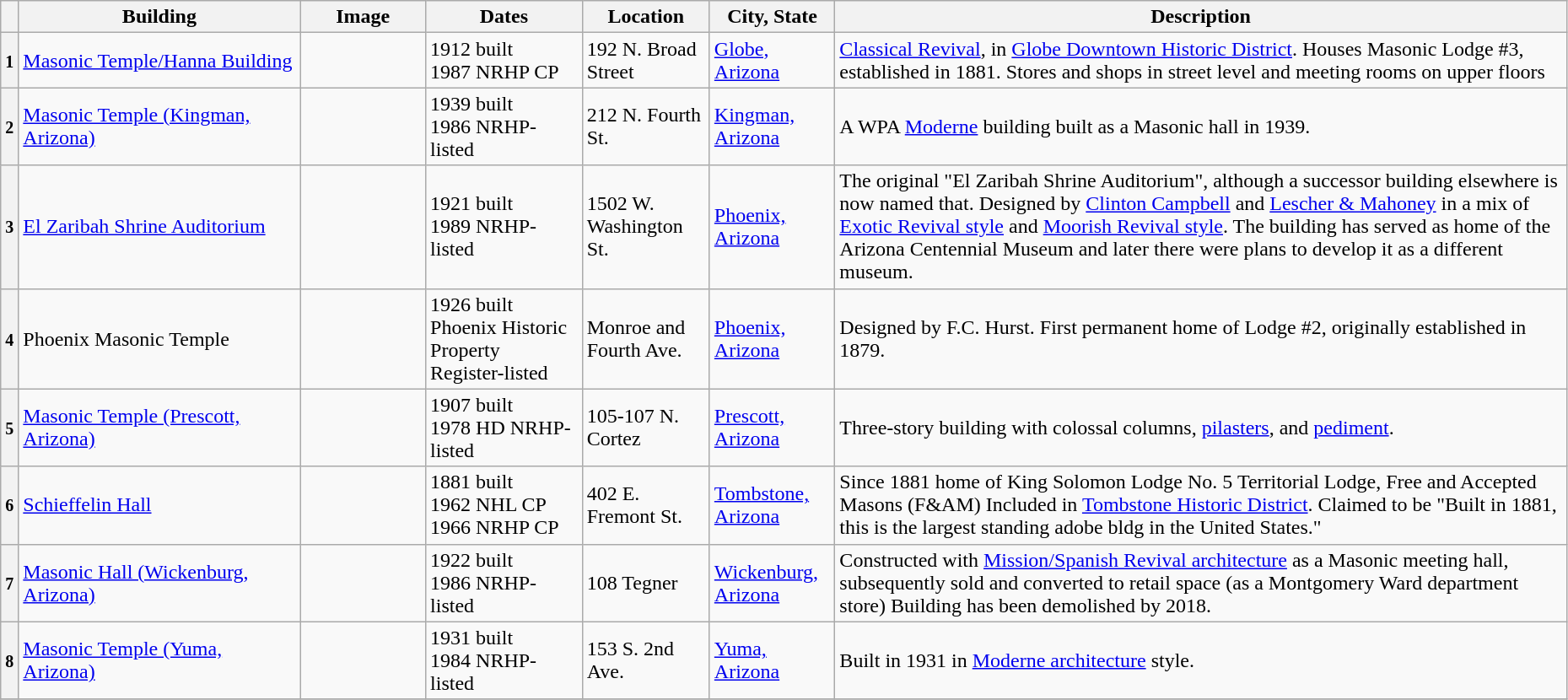<table class="wikitable sortable" style="width:98%">
<tr>
<th></th>
<th width = 18%><strong>Building</strong></th>
<th width = 8% class="unsortable"><strong>Image</strong></th>
<th width = 10%><strong>Dates</strong></th>
<th><strong>Location</strong></th>
<th width = 8%><strong>City, State</strong></th>
<th class="unsortable"><strong>Description</strong></th>
</tr>
<tr ->
<th><small>1</small></th>
<td><a href='#'>Masonic Temple/Hanna Building</a></td>
<td></td>
<td>1912 built<br>1987 NRHP CP</td>
<td>192 N. Broad Street<br></td>
<td><a href='#'>Globe, Arizona</a></td>
<td><a href='#'>Classical Revival</a>, in <a href='#'>Globe Downtown Historic District</a>.  Houses Masonic Lodge #3, established in 1881. Stores and shops in street level and meeting rooms on upper floors</td>
</tr>
<tr>
<th><small>2</small></th>
<td><a href='#'>Masonic Temple (Kingman, Arizona)</a></td>
<td></td>
<td>1939 built<br>1986 NRHP-listed</td>
<td>212 N. Fourth St.<br><small></small></td>
<td><a href='#'>Kingman, Arizona</a></td>
<td>A WPA <a href='#'>Moderne</a> building built as a Masonic hall in 1939.</td>
</tr>
<tr ->
<th><small>3</small></th>
<td><a href='#'>El Zaribah Shrine Auditorium</a></td>
<td></td>
<td>1921 built<br>1989 NRHP-listed</td>
<td>1502 W. Washington St.<br><small></small></td>
<td><a href='#'>Phoenix, Arizona</a></td>
<td>The original "El Zaribah Shrine Auditorium", although a successor building elsewhere is now named that.  Designed by <a href='#'>Clinton Campbell</a> and <a href='#'>Lescher & Mahoney</a> in a mix of <a href='#'>Exotic Revival style</a> and <a href='#'>Moorish Revival style</a>.  The building has served as home of the Arizona Centennial Museum and later there were plans to develop it as a different museum.</td>
</tr>
<tr ->
<th><small>4</small></th>
<td>Phoenix Masonic Temple</td>
<td></td>
<td>1926 built<br>Phoenix Historic Property Register-listed</td>
<td>Monroe and Fourth Ave.<br><small></small></td>
<td><a href='#'>Phoenix, Arizona</a></td>
<td>Designed by F.C. Hurst. First permanent home of Lodge #2, originally established in 1879.</td>
</tr>
<tr ->
<th><small>5</small></th>
<td><a href='#'>Masonic Temple (Prescott, Arizona)</a></td>
<td></td>
<td>1907 built<br>1978 HD NRHP-listed</td>
<td>105-107 N. Cortez<br></td>
<td><a href='#'>Prescott, Arizona</a></td>
<td>Three-story  building with colossal columns, <a href='#'>pilasters</a>, and <a href='#'>pediment</a>.</td>
</tr>
<tr>
<th><small>6</small></th>
<td><a href='#'>Schieffelin Hall</a></td>
<td></td>
<td>1881 built<br>1962 NHL CP<br>1966 NRHP CP</td>
<td>402 E. Fremont St.<br></td>
<td><a href='#'>Tombstone, Arizona</a></td>
<td>Since 1881 home of King Solomon Lodge No. 5 Territorial Lodge, Free and Accepted Masons (F&AM) Included in <a href='#'>Tombstone Historic District</a>. Claimed to be "Built in 1881, this is the largest standing adobe bldg in the United States."</td>
</tr>
<tr>
<th><small>7</small></th>
<td><a href='#'>Masonic Hall (Wickenburg, Arizona)</a></td>
<td></td>
<td>1922 built<br>1986 NRHP-listed</td>
<td>108 Tegner<br></td>
<td><a href='#'>Wickenburg, Arizona</a></td>
<td>Constructed with <a href='#'>Mission/Spanish Revival architecture</a> as a Masonic meeting hall, subsequently sold and converted to retail space (as a Montgomery Ward department store) Building has been demolished by 2018.</td>
</tr>
<tr ->
<th><small>8</small></th>
<td><a href='#'>Masonic Temple (Yuma, Arizona)</a></td>
<td></td>
<td>1931 built<br>1984 NRHP-listed</td>
<td>153 S. 2nd Ave.<br></td>
<td><a href='#'>Yuma, Arizona</a></td>
<td>Built in 1931 in <a href='#'>Moderne architecture</a> style.</td>
</tr>
<tr ->
</tr>
</table>
